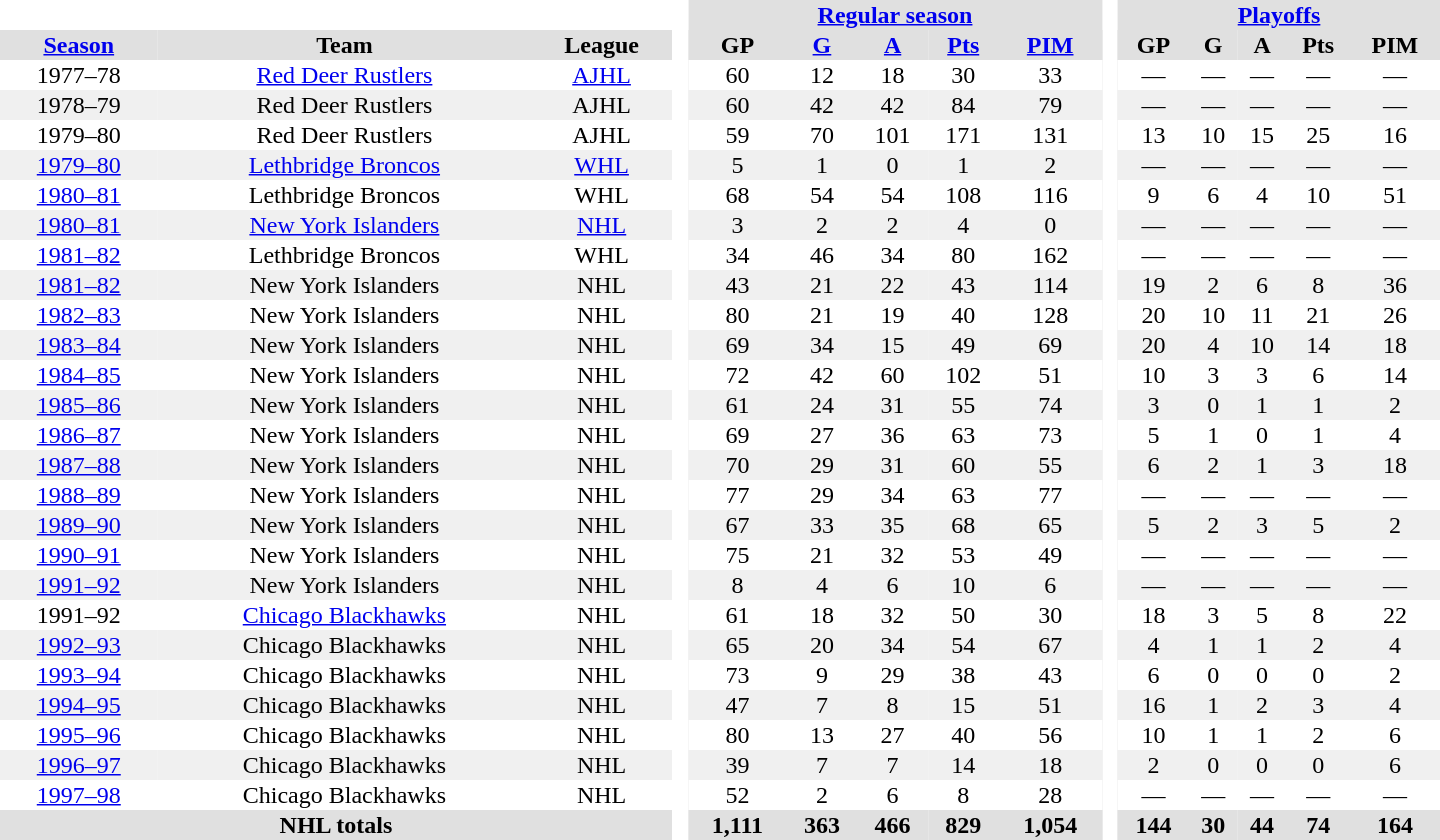<table border="0" cellpadding="1" cellspacing="0" style="text-align:center; width:60em">
<tr bgcolor="#e0e0e0">
<th colspan="3" bgcolor="#ffffff"> </th>
<th rowspan="99" bgcolor="#ffffff"> </th>
<th colspan="5"><a href='#'>Regular season</a></th>
<th rowspan="99" bgcolor="#ffffff"> </th>
<th colspan="5"><a href='#'>Playoffs</a></th>
</tr>
<tr bgcolor="#e0e0e0">
<th><a href='#'>Season</a></th>
<th>Team</th>
<th>League</th>
<th>GP</th>
<th><a href='#'>G</a></th>
<th><a href='#'>A</a></th>
<th><a href='#'>Pts</a></th>
<th><a href='#'>PIM</a></th>
<th>GP</th>
<th>G</th>
<th>A</th>
<th>Pts</th>
<th>PIM</th>
</tr>
<tr>
<td>1977–78</td>
<td><a href='#'>Red Deer Rustlers</a></td>
<td><a href='#'>AJHL</a></td>
<td>60</td>
<td>12</td>
<td>18</td>
<td>30</td>
<td>33</td>
<td>—</td>
<td>—</td>
<td>—</td>
<td>—</td>
<td>—</td>
</tr>
<tr style="background:#f0f0f0;">
<td>1978–79</td>
<td>Red Deer Rustlers</td>
<td>AJHL</td>
<td>60</td>
<td>42</td>
<td>42</td>
<td>84</td>
<td>79</td>
<td>—</td>
<td>—</td>
<td>—</td>
<td>—</td>
<td>—</td>
</tr>
<tr>
<td>1979–80</td>
<td>Red Deer Rustlers</td>
<td>AJHL</td>
<td>59</td>
<td>70</td>
<td>101</td>
<td>171</td>
<td>131</td>
<td>13</td>
<td>10</td>
<td>15</td>
<td>25</td>
<td>16</td>
</tr>
<tr style="background:#f0f0f0;">
<td><a href='#'>1979–80</a></td>
<td><a href='#'>Lethbridge Broncos</a></td>
<td><a href='#'>WHL</a></td>
<td>5</td>
<td>1</td>
<td>0</td>
<td>1</td>
<td>2</td>
<td>—</td>
<td>—</td>
<td>—</td>
<td>—</td>
<td>—</td>
</tr>
<tr>
<td><a href='#'>1980–81</a></td>
<td>Lethbridge Broncos</td>
<td>WHL</td>
<td>68</td>
<td>54</td>
<td>54</td>
<td>108</td>
<td>116</td>
<td>9</td>
<td>6</td>
<td>4</td>
<td>10</td>
<td>51</td>
</tr>
<tr style="background:#f0f0f0;">
<td><a href='#'>1980–81</a></td>
<td><a href='#'>New York Islanders</a></td>
<td><a href='#'>NHL</a></td>
<td>3</td>
<td>2</td>
<td>2</td>
<td>4</td>
<td>0</td>
<td>—</td>
<td>—</td>
<td>—</td>
<td>—</td>
<td>—</td>
</tr>
<tr>
<td><a href='#'>1981–82</a></td>
<td>Lethbridge Broncos</td>
<td>WHL</td>
<td>34</td>
<td>46</td>
<td>34</td>
<td>80</td>
<td>162</td>
<td>—</td>
<td>—</td>
<td>—</td>
<td>—</td>
<td>—</td>
</tr>
<tr style="background:#f0f0f0;">
<td><a href='#'>1981–82</a></td>
<td>New York Islanders</td>
<td>NHL</td>
<td>43</td>
<td>21</td>
<td>22</td>
<td>43</td>
<td>114</td>
<td>19</td>
<td>2</td>
<td>6</td>
<td>8</td>
<td>36</td>
</tr>
<tr>
<td><a href='#'>1982–83</a></td>
<td>New York Islanders</td>
<td>NHL</td>
<td>80</td>
<td>21</td>
<td>19</td>
<td>40</td>
<td>128</td>
<td>20</td>
<td>10</td>
<td>11</td>
<td>21</td>
<td>26</td>
</tr>
<tr style="background:#f0f0f0;">
<td><a href='#'>1983–84</a></td>
<td>New York Islanders</td>
<td>NHL</td>
<td>69</td>
<td>34</td>
<td>15</td>
<td>49</td>
<td>69</td>
<td>20</td>
<td>4</td>
<td>10</td>
<td>14</td>
<td>18</td>
</tr>
<tr>
<td><a href='#'>1984–85</a></td>
<td>New York Islanders</td>
<td>NHL</td>
<td>72</td>
<td>42</td>
<td>60</td>
<td>102</td>
<td>51</td>
<td>10</td>
<td>3</td>
<td>3</td>
<td>6</td>
<td>14</td>
</tr>
<tr style="background:#f0f0f0;">
<td><a href='#'>1985–86</a></td>
<td>New York Islanders</td>
<td>NHL</td>
<td>61</td>
<td>24</td>
<td>31</td>
<td>55</td>
<td>74</td>
<td>3</td>
<td>0</td>
<td>1</td>
<td>1</td>
<td>2</td>
</tr>
<tr>
<td><a href='#'>1986–87</a></td>
<td>New York Islanders</td>
<td>NHL</td>
<td>69</td>
<td>27</td>
<td>36</td>
<td>63</td>
<td>73</td>
<td>5</td>
<td>1</td>
<td>0</td>
<td>1</td>
<td>4</td>
</tr>
<tr style="background:#f0f0f0;">
<td><a href='#'>1987–88</a></td>
<td>New York Islanders</td>
<td>NHL</td>
<td>70</td>
<td>29</td>
<td>31</td>
<td>60</td>
<td>55</td>
<td>6</td>
<td>2</td>
<td>1</td>
<td>3</td>
<td>18</td>
</tr>
<tr>
<td><a href='#'>1988–89</a></td>
<td>New York Islanders</td>
<td>NHL</td>
<td>77</td>
<td>29</td>
<td>34</td>
<td>63</td>
<td>77</td>
<td>—</td>
<td>—</td>
<td>—</td>
<td>—</td>
<td>—</td>
</tr>
<tr style="background:#f0f0f0;">
<td><a href='#'>1989–90</a></td>
<td>New York Islanders</td>
<td>NHL</td>
<td>67</td>
<td>33</td>
<td>35</td>
<td>68</td>
<td>65</td>
<td>5</td>
<td>2</td>
<td>3</td>
<td>5</td>
<td>2</td>
</tr>
<tr>
<td><a href='#'>1990–91</a></td>
<td>New York Islanders</td>
<td>NHL</td>
<td>75</td>
<td>21</td>
<td>32</td>
<td>53</td>
<td>49</td>
<td>—</td>
<td>—</td>
<td>—</td>
<td>—</td>
<td>—</td>
</tr>
<tr style="background:#f0f0f0;">
<td><a href='#'>1991–92</a></td>
<td>New York Islanders</td>
<td>NHL</td>
<td>8</td>
<td>4</td>
<td>6</td>
<td>10</td>
<td>6</td>
<td>—</td>
<td>—</td>
<td>—</td>
<td>—</td>
<td>—</td>
</tr>
<tr>
<td>1991–92</td>
<td><a href='#'>Chicago Blackhawks</a></td>
<td>NHL</td>
<td>61</td>
<td>18</td>
<td>32</td>
<td>50</td>
<td>30</td>
<td>18</td>
<td>3</td>
<td>5</td>
<td>8</td>
<td>22</td>
</tr>
<tr style="background:#f0f0f0;">
<td><a href='#'>1992–93</a></td>
<td>Chicago Blackhawks</td>
<td>NHL</td>
<td>65</td>
<td>20</td>
<td>34</td>
<td>54</td>
<td>67</td>
<td>4</td>
<td>1</td>
<td>1</td>
<td>2</td>
<td>4</td>
</tr>
<tr>
<td><a href='#'>1993–94</a></td>
<td>Chicago Blackhawks</td>
<td>NHL</td>
<td>73</td>
<td>9</td>
<td>29</td>
<td>38</td>
<td>43</td>
<td>6</td>
<td>0</td>
<td>0</td>
<td>0</td>
<td>2</td>
</tr>
<tr style="background:#f0f0f0;">
<td><a href='#'>1994–95</a></td>
<td>Chicago Blackhawks</td>
<td>NHL</td>
<td>47</td>
<td>7</td>
<td>8</td>
<td>15</td>
<td>51</td>
<td>16</td>
<td>1</td>
<td>2</td>
<td>3</td>
<td>4</td>
</tr>
<tr>
<td><a href='#'>1995–96</a></td>
<td>Chicago Blackhawks</td>
<td>NHL</td>
<td>80</td>
<td>13</td>
<td>27</td>
<td>40</td>
<td>56</td>
<td>10</td>
<td>1</td>
<td>1</td>
<td>2</td>
<td>6</td>
</tr>
<tr style="background:#f0f0f0;">
<td><a href='#'>1996–97</a></td>
<td>Chicago Blackhawks</td>
<td>NHL</td>
<td>39</td>
<td>7</td>
<td>7</td>
<td>14</td>
<td>18</td>
<td>2</td>
<td>0</td>
<td>0</td>
<td>0</td>
<td>6</td>
</tr>
<tr>
<td><a href='#'>1997–98</a></td>
<td>Chicago Blackhawks</td>
<td>NHL</td>
<td>52</td>
<td>2</td>
<td>6</td>
<td>8</td>
<td>28</td>
<td>—</td>
<td>—</td>
<td>—</td>
<td>—</td>
<td>—</td>
</tr>
<tr style="background:#e0e0e0;">
<th colspan="3">NHL totals</th>
<th>1,111</th>
<th>363</th>
<th>466</th>
<th>829</th>
<th>1,054</th>
<th>144</th>
<th>30</th>
<th>44</th>
<th>74</th>
<th>164</th>
</tr>
</table>
